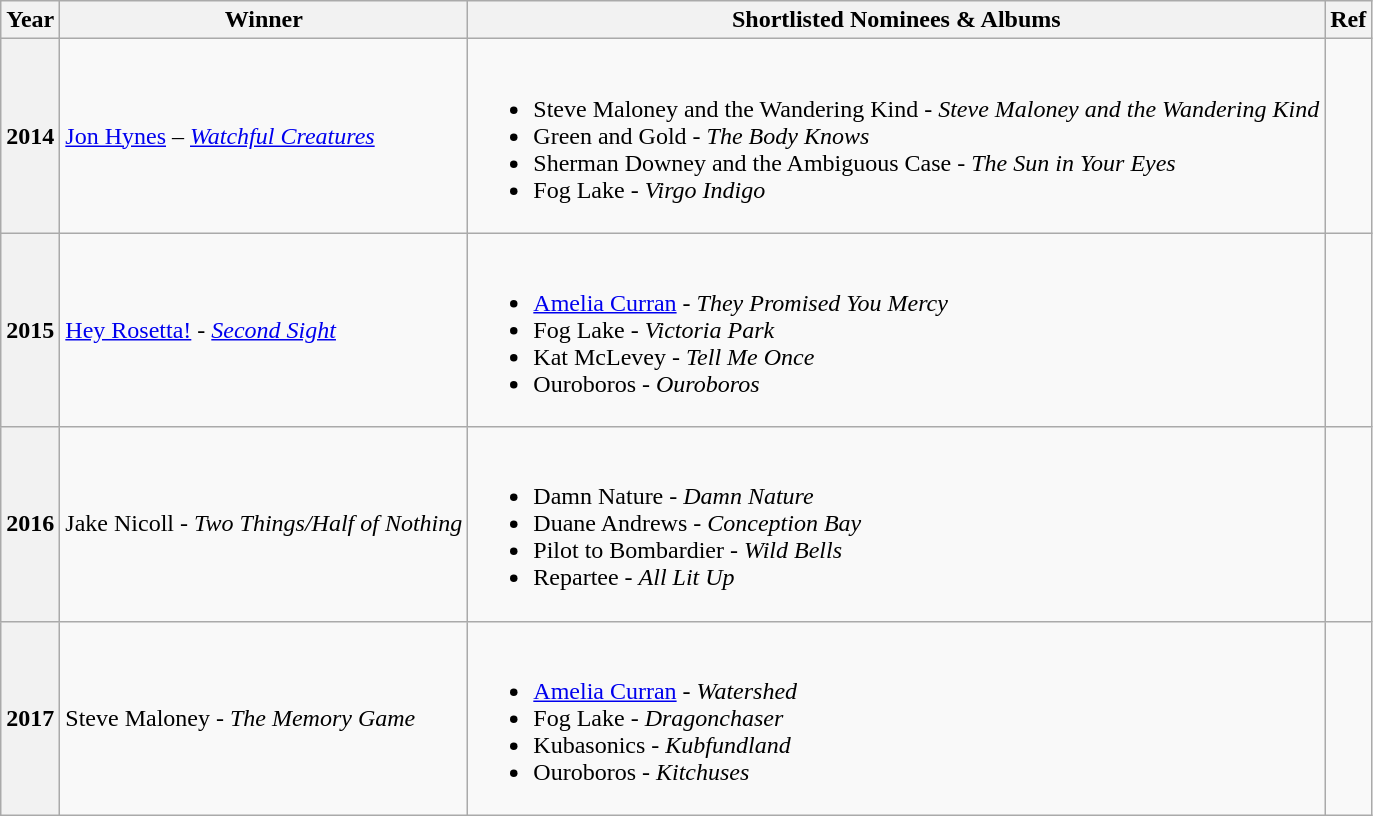<table class="wikitable plainrowheaders sortable">
<tr>
<th scope="col">Year</th>
<th scope="col">Winner</th>
<th scope="col" class="unsortable">Shortlisted Nominees & Albums</th>
<th scope="col">Ref</th>
</tr>
<tr>
<th scope="row" align="center">2014</th>
<td><a href='#'>Jon Hynes</a> – <em><a href='#'>Watchful Creatures</a></em></td>
<td><br><ul><li>Steve Maloney and the Wandering Kind - <em>Steve Maloney and the Wandering Kind</em></li><li>Green and Gold - <em>The Body Knows</em></li><li>Sherman Downey and the Ambiguous Case - <em>The Sun in Your Eyes</em></li><li>Fog Lake - <em>Virgo Indigo</em></li></ul></td>
<td></td>
</tr>
<tr>
<th scope="row" align="center">2015</th>
<td><a href='#'>Hey Rosetta!</a> - <em><a href='#'>Second Sight</a></em></td>
<td><br><ul><li><a href='#'>Amelia Curran</a> - <em>They Promised You Mercy</em></li><li>Fog Lake - <em>Victoria Park</em></li><li>Kat McLevey - <em>Tell Me Once</em></li><li>Ouroboros - <em>Ouroboros</em></li></ul></td>
<td></td>
</tr>
<tr>
<th scope="row" align="center">2016</th>
<td>Jake Nicoll - <em>Two Things/Half of Nothing</em></td>
<td><br><ul><li>Damn Nature - <em>Damn Nature</em></li><li>Duane Andrews - <em>Conception Bay</em></li><li>Pilot to Bombardier - <em>Wild Bells</em></li><li>Repartee - <em>All Lit Up</em></li></ul></td>
<td></td>
</tr>
<tr>
<th scope="row" align="center">2017</th>
<td>Steve Maloney - <em>The Memory Game</em></td>
<td><br><ul><li><a href='#'>Amelia Curran</a> - <em>Watershed</em></li><li>Fog Lake - <em>Dragonchaser</em></li><li>Kubasonics - <em>Kubfundland</em></li><li>Ouroboros - <em>Kitchuses</em></li></ul></td>
<td></td>
</tr>
</table>
